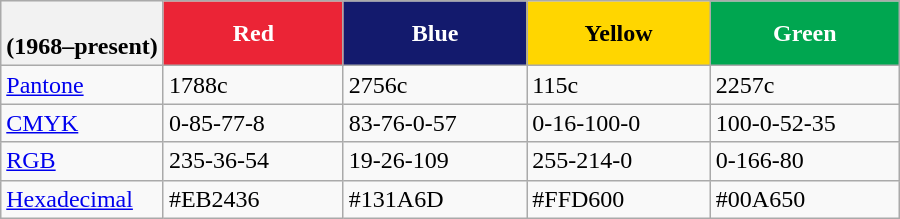<table class="wikitable" width="600px" style="white-space: nowrap; text-align: left">
<tr style="text-align: center; background: #eee">
<th><br>(1968–present)</th>
<th style="background:#EB2436; color:#FFF; width:150px">Red</th>
<th style="background:#131A6D; color:#FFF; width:150px">Blue</th>
<th style="background:#FFD600; color:#000; width:150px">Yellow</th>
<th style="background:#00A650; color:#FFF; width:150px">Green</th>
</tr>
<tr>
<td><a href='#'>Pantone</a></td>
<td>1788c</td>
<td>2756c</td>
<td>115c</td>
<td>2257c</td>
</tr>
<tr>
<td><a href='#'>CMYK</a></td>
<td>0-85-77-8</td>
<td>83-76-0-57</td>
<td>0-16-100-0</td>
<td>100-0-52-35</td>
</tr>
<tr>
<td><a href='#'>RGB</a></td>
<td>235-36-54</td>
<td>19-26-109</td>
<td>255-214-0</td>
<td>0-166-80</td>
</tr>
<tr>
<td><a href='#'>Hexadecimal</a></td>
<td>#EB2436</td>
<td>#131A6D</td>
<td>#FFD600</td>
<td>#00A650</td>
</tr>
</table>
